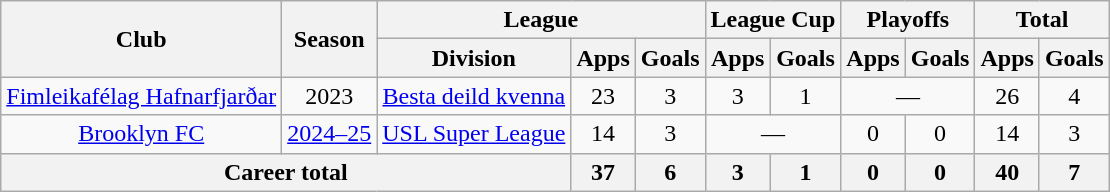<table class="wikitable" style="text-align:center">
<tr>
<th rowspan="2">Club</th>
<th rowspan="2">Season</th>
<th colspan="3">League</th>
<th colspan="2">League Cup</th>
<th colspan="2">Playoffs</th>
<th colspan="2">Total</th>
</tr>
<tr>
<th>Division</th>
<th>Apps</th>
<th>Goals</th>
<th>Apps</th>
<th>Goals</th>
<th>Apps</th>
<th>Goals</th>
<th>Apps</th>
<th>Goals</th>
</tr>
<tr>
<td><a href='#'>Fimleikafélag Hafnarfjarðar</a></td>
<td>2023</td>
<td><a href='#'>Besta deild kvenna</a></td>
<td>23</td>
<td>3</td>
<td>3</td>
<td>1</td>
<td colspan="2">—</td>
<td>26</td>
<td>4</td>
</tr>
<tr>
<td><a href='#'>Brooklyn FC</a></td>
<td><a href='#'>2024–25</a></td>
<td><a href='#'>USL Super League</a></td>
<td>14</td>
<td>3</td>
<td colspan="2">—</td>
<td>0</td>
<td>0</td>
<td>14</td>
<td>3</td>
</tr>
<tr>
<th colspan="3">Career total</th>
<th>37</th>
<th>6</th>
<th>3</th>
<th>1</th>
<th>0</th>
<th>0</th>
<th>40</th>
<th>7</th>
</tr>
</table>
